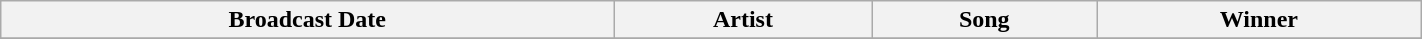<table class="wikitable" style="text-align:center" width=75%>
<tr>
<th>Broadcast Date</th>
<th>Artist</th>
<th>Song</th>
<th>Winner</th>
</tr>
<tr>
</tr>
</table>
